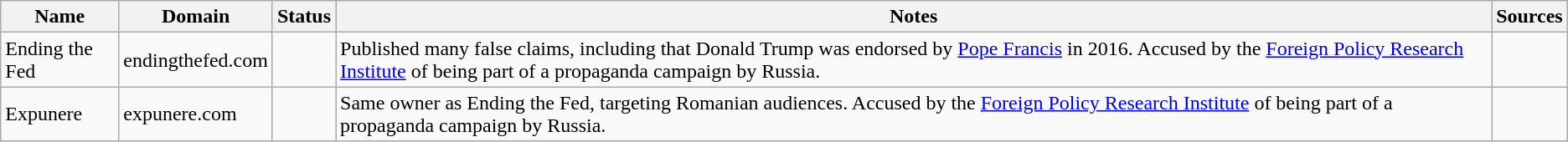<table class="wikitable sortable mw-collapsible">
<tr>
<th>Name</th>
<th>Domain</th>
<th>Status</th>
<th class="sortable">Notes</th>
<th class="unsortable">Sources</th>
</tr>
<tr>
<td>Ending the Fed</td>
<td>endingthefed.com</td>
<td></td>
<td>Published many false claims, including that Donald Trump was endorsed by <a href='#'>Pope Francis</a> in 2016. Accused by the <a href='#'>Foreign Policy Research Institute</a> of being part of a propaganda campaign by Russia.</td>
<td></td>
</tr>
<tr>
<td>Expunere</td>
<td>expunere.com</td>
<td></td>
<td>Same owner as Ending the Fed, targeting Romanian audiences. Accused by the <a href='#'>Foreign Policy Research Institute</a> of being part of a propaganda campaign by Russia.</td>
<td></td>
</tr>
</table>
